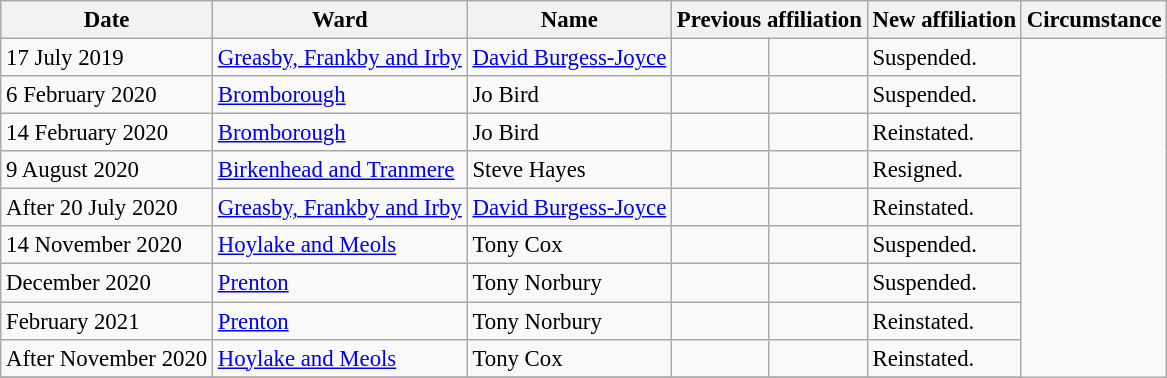<table class="wikitable" style="font-size: 95%;">
<tr>
<th>Date</th>
<th>Ward</th>
<th>Name</th>
<th colspan="2">Previous affiliation</th>
<th colspan="2">New affiliation</th>
<th>Circumstance</th>
</tr>
<tr>
<td>17 July 2019</td>
<td><a href='#'>Greasby, Frankby and Irby</a></td>
<td><a href='#'>David Burgess-Joyce</a></td>
<td></td>
<td></td>
<td>Suspended.</td>
</tr>
<tr>
<td>6 February 2020</td>
<td><a href='#'>Bromborough</a></td>
<td>Jo Bird</td>
<td></td>
<td></td>
<td>Suspended.</td>
</tr>
<tr>
<td>14 February 2020</td>
<td><a href='#'>Bromborough</a></td>
<td>Jo Bird</td>
<td></td>
<td></td>
<td>Reinstated.</td>
</tr>
<tr>
<td>9 August 2020</td>
<td><a href='#'>Birkenhead and Tranmere</a></td>
<td>Steve Hayes</td>
<td></td>
<td></td>
<td>Resigned.</td>
</tr>
<tr>
<td>After 20 July 2020</td>
<td><a href='#'>Greasby, Frankby and Irby</a></td>
<td><a href='#'>David Burgess-Joyce</a></td>
<td></td>
<td></td>
<td>Reinstated.</td>
</tr>
<tr>
<td>14 November 2020</td>
<td><a href='#'>Hoylake and Meols</a></td>
<td>Tony Cox</td>
<td></td>
<td></td>
<td>Suspended.</td>
</tr>
<tr>
<td>December 2020</td>
<td><a href='#'>Prenton</a></td>
<td>Tony Norbury</td>
<td></td>
<td></td>
<td>Suspended.</td>
</tr>
<tr>
<td>February 2021</td>
<td><a href='#'>Prenton</a></td>
<td>Tony Norbury</td>
<td></td>
<td></td>
<td>Reinstated.</td>
</tr>
<tr>
<td>After November 2020</td>
<td><a href='#'>Hoylake and Meols</a></td>
<td>Tony Cox</td>
<td></td>
<td></td>
<td>Reinstated.</td>
</tr>
<tr>
</tr>
</table>
